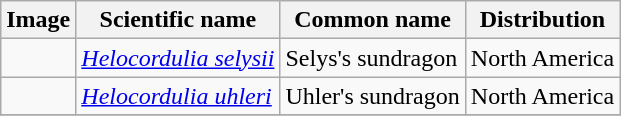<table class="wikitable sortable">
<tr>
<th>Image</th>
<th>Scientific name</th>
<th>Common name</th>
<th>Distribution</th>
</tr>
<tr>
<td></td>
<td><em><a href='#'>Helocordulia selysii</a></em> </td>
<td>Selys's sundragon</td>
<td>North America</td>
</tr>
<tr>
<td></td>
<td><em><a href='#'>Helocordulia uhleri</a></em> </td>
<td>Uhler's sundragon</td>
<td>North America</td>
</tr>
<tr>
</tr>
</table>
